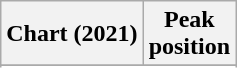<table class="wikitable sortable plainrowheaders" style="text-align:center">
<tr>
<th scope="col">Chart (2021)</th>
<th scope="col">Peak<br>position</th>
</tr>
<tr>
</tr>
<tr>
</tr>
<tr>
</tr>
<tr>
</tr>
<tr>
</tr>
<tr>
</tr>
<tr>
</tr>
<tr>
</tr>
<tr>
</tr>
<tr>
</tr>
<tr>
</tr>
</table>
